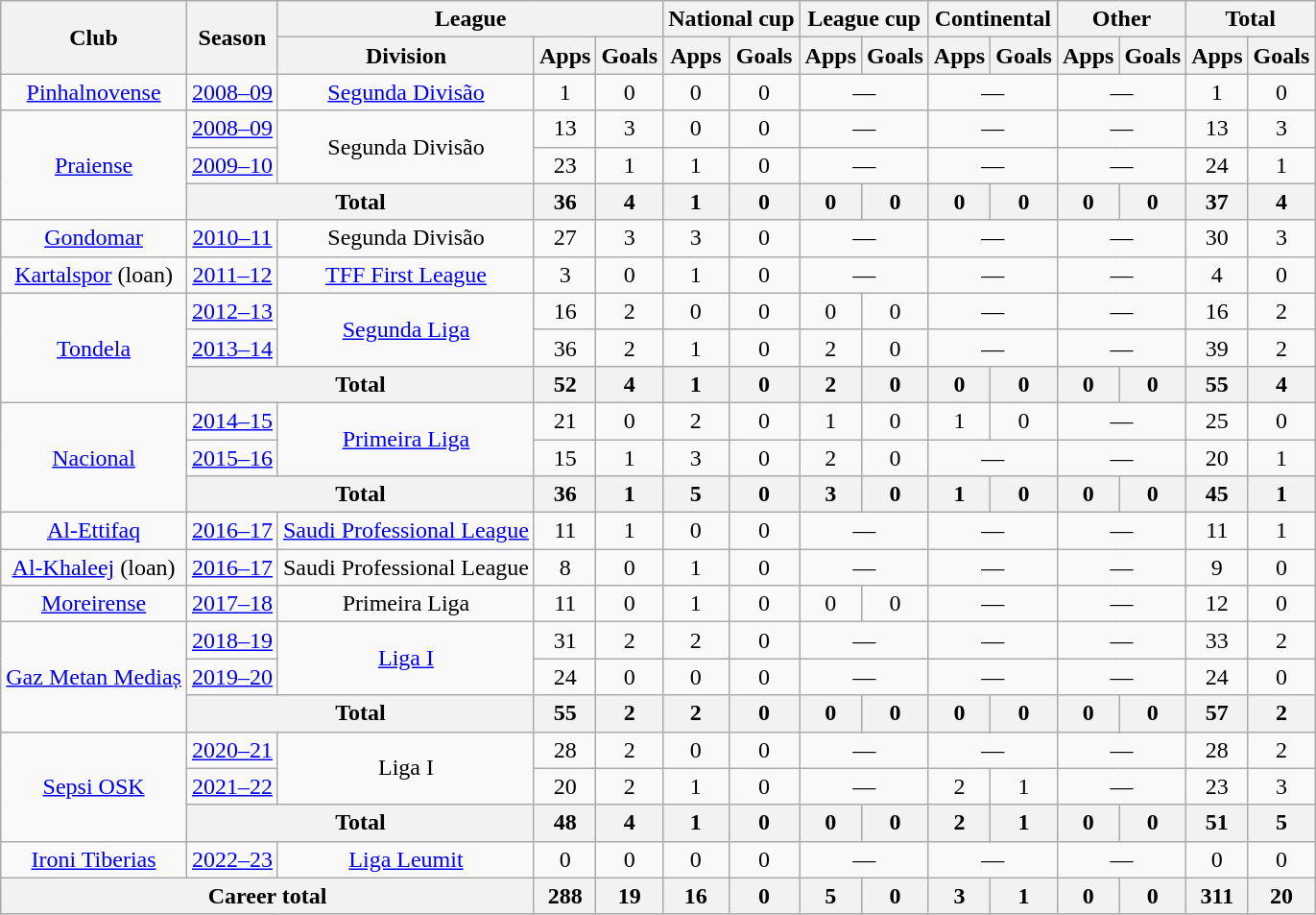<table class="wikitable" style="text-align:center">
<tr>
<th rowspan="2">Club</th>
<th rowspan="2">Season</th>
<th colspan="3">League</th>
<th colspan="2">National cup</th>
<th colspan="2">League cup</th>
<th colspan="2">Continental</th>
<th colspan="2">Other</th>
<th colspan="2">Total</th>
</tr>
<tr>
<th>Division</th>
<th>Apps</th>
<th>Goals</th>
<th>Apps</th>
<th>Goals</th>
<th>Apps</th>
<th>Goals</th>
<th>Apps</th>
<th>Goals</th>
<th>Apps</th>
<th>Goals</th>
<th>Apps</th>
<th>Goals</th>
</tr>
<tr>
<td><a href='#'>Pinhalnovense</a></td>
<td><a href='#'>2008–09</a></td>
<td><a href='#'>Segunda Divisão</a></td>
<td>1</td>
<td>0</td>
<td>0</td>
<td>0</td>
<td colspan="2">—</td>
<td colspan="2">—</td>
<td colspan="2">—</td>
<td>1</td>
<td>0</td>
</tr>
<tr>
<td rowspan="3"><a href='#'>Praiense</a></td>
<td><a href='#'>2008–09</a></td>
<td rowspan="2">Segunda Divisão</td>
<td>13</td>
<td>3</td>
<td>0</td>
<td>0</td>
<td colspan="2">—</td>
<td colspan="2">—</td>
<td colspan="2">—</td>
<td>13</td>
<td>3</td>
</tr>
<tr>
<td><a href='#'>2009–10</a></td>
<td>23</td>
<td>1</td>
<td>1</td>
<td>0</td>
<td colspan="2">—</td>
<td colspan="2">—</td>
<td colspan="2">—</td>
<td>24</td>
<td>1</td>
</tr>
<tr>
<th colspan="2">Total</th>
<th>36</th>
<th>4</th>
<th>1</th>
<th>0</th>
<th>0</th>
<th>0</th>
<th>0</th>
<th>0</th>
<th>0</th>
<th>0</th>
<th>37</th>
<th>4</th>
</tr>
<tr>
<td><a href='#'>Gondomar</a></td>
<td><a href='#'>2010–11</a></td>
<td>Segunda Divisão</td>
<td>27</td>
<td>3</td>
<td>3</td>
<td>0</td>
<td colspan="2">—</td>
<td colspan="2">—</td>
<td colspan="2">—</td>
<td>30</td>
<td>3</td>
</tr>
<tr>
<td><a href='#'>Kartalspor</a> (loan)</td>
<td><a href='#'>2011–12</a></td>
<td><a href='#'>TFF First League</a></td>
<td>3</td>
<td>0</td>
<td>1</td>
<td>0</td>
<td colspan="2">—</td>
<td colspan="2">—</td>
<td colspan="2">—</td>
<td>4</td>
<td>0</td>
</tr>
<tr>
<td rowspan="3"><a href='#'>Tondela</a></td>
<td><a href='#'>2012–13</a></td>
<td rowspan="2"><a href='#'>Segunda Liga</a></td>
<td>16</td>
<td>2</td>
<td>0</td>
<td>0</td>
<td>0</td>
<td>0</td>
<td colspan="2">—</td>
<td colspan="2">—</td>
<td>16</td>
<td>2</td>
</tr>
<tr>
<td><a href='#'>2013–14</a></td>
<td>36</td>
<td>2</td>
<td>1</td>
<td>0</td>
<td>2</td>
<td>0</td>
<td colspan="2">—</td>
<td colspan="2">—</td>
<td>39</td>
<td>2</td>
</tr>
<tr>
<th colspan="2">Total</th>
<th>52</th>
<th>4</th>
<th>1</th>
<th>0</th>
<th>2</th>
<th>0</th>
<th>0</th>
<th>0</th>
<th>0</th>
<th>0</th>
<th>55</th>
<th>4</th>
</tr>
<tr>
<td rowspan="3"><a href='#'>Nacional</a></td>
<td><a href='#'>2014–15</a></td>
<td rowspan="2"><a href='#'>Primeira Liga</a></td>
<td>21</td>
<td>0</td>
<td>2</td>
<td>0</td>
<td>1</td>
<td>0</td>
<td>1</td>
<td>0</td>
<td colspan="2">—</td>
<td>25</td>
<td>0</td>
</tr>
<tr>
<td><a href='#'>2015–16</a></td>
<td>15</td>
<td>1</td>
<td>3</td>
<td>0</td>
<td>2</td>
<td>0</td>
<td colspan="2">—</td>
<td colspan="2">—</td>
<td>20</td>
<td>1</td>
</tr>
<tr>
<th colspan="2">Total</th>
<th>36</th>
<th>1</th>
<th>5</th>
<th>0</th>
<th>3</th>
<th>0</th>
<th>1</th>
<th>0</th>
<th>0</th>
<th>0</th>
<th>45</th>
<th>1</th>
</tr>
<tr>
<td><a href='#'>Al-Ettifaq</a></td>
<td><a href='#'>2016–17</a></td>
<td><a href='#'>Saudi Professional League</a></td>
<td>11</td>
<td>1</td>
<td>0</td>
<td>0</td>
<td colspan="2">—</td>
<td colspan="2">—</td>
<td colspan="2">—</td>
<td>11</td>
<td>1</td>
</tr>
<tr>
<td><a href='#'>Al-Khaleej</a> (loan)</td>
<td><a href='#'>2016–17</a></td>
<td>Saudi Professional League</td>
<td>8</td>
<td>0</td>
<td>1</td>
<td>0</td>
<td colspan="2">—</td>
<td colspan="2">—</td>
<td colspan="2">—</td>
<td>9</td>
<td>0</td>
</tr>
<tr>
<td><a href='#'>Moreirense</a></td>
<td><a href='#'>2017–18</a></td>
<td>Primeira Liga</td>
<td>11</td>
<td>0</td>
<td>1</td>
<td>0</td>
<td>0</td>
<td>0</td>
<td colspan="2">—</td>
<td colspan="2">—</td>
<td>12</td>
<td>0</td>
</tr>
<tr>
<td rowspan="3"><a href='#'>Gaz Metan Mediaș</a></td>
<td><a href='#'>2018–19</a></td>
<td rowspan="2"><a href='#'>Liga I</a></td>
<td>31</td>
<td>2</td>
<td>2</td>
<td>0</td>
<td colspan="2">—</td>
<td colspan="2">—</td>
<td colspan="2">—</td>
<td>33</td>
<td>2</td>
</tr>
<tr>
<td><a href='#'>2019–20</a></td>
<td>24</td>
<td>0</td>
<td>0</td>
<td>0</td>
<td colspan="2">—</td>
<td colspan="2">—</td>
<td colspan="2">—</td>
<td>24</td>
<td>0</td>
</tr>
<tr>
<th colspan="2">Total</th>
<th>55</th>
<th>2</th>
<th>2</th>
<th>0</th>
<th>0</th>
<th>0</th>
<th>0</th>
<th>0</th>
<th>0</th>
<th>0</th>
<th>57</th>
<th>2</th>
</tr>
<tr>
<td rowspan="3"><a href='#'>Sepsi OSK</a></td>
<td><a href='#'>2020–21</a></td>
<td rowspan="2">Liga I</td>
<td>28</td>
<td>2</td>
<td>0</td>
<td>0</td>
<td colspan="2">—</td>
<td colspan="2">—</td>
<td colspan="2">—</td>
<td>28</td>
<td>2</td>
</tr>
<tr>
<td><a href='#'>2021–22</a></td>
<td>20</td>
<td>2</td>
<td>1</td>
<td>0</td>
<td colspan="2">—</td>
<td>2</td>
<td>1</td>
<td colspan="2">—</td>
<td>23</td>
<td>3</td>
</tr>
<tr>
<th colspan="2">Total</th>
<th>48</th>
<th>4</th>
<th>1</th>
<th>0</th>
<th>0</th>
<th>0</th>
<th>2</th>
<th>1</th>
<th>0</th>
<th>0</th>
<th>51</th>
<th>5</th>
</tr>
<tr>
<td><a href='#'>Ironi Tiberias</a></td>
<td><a href='#'>2022–23</a></td>
<td><a href='#'>Liga Leumit</a></td>
<td>0</td>
<td>0</td>
<td>0</td>
<td>0</td>
<td colspan="2">—</td>
<td colspan="2">—</td>
<td colspan="2">—</td>
<td>0</td>
<td>0</td>
</tr>
<tr>
<th colspan="3">Career total</th>
<th>288</th>
<th>19</th>
<th>16</th>
<th>0</th>
<th>5</th>
<th>0</th>
<th>3</th>
<th>1</th>
<th>0</th>
<th>0</th>
<th>311</th>
<th>20</th>
</tr>
</table>
